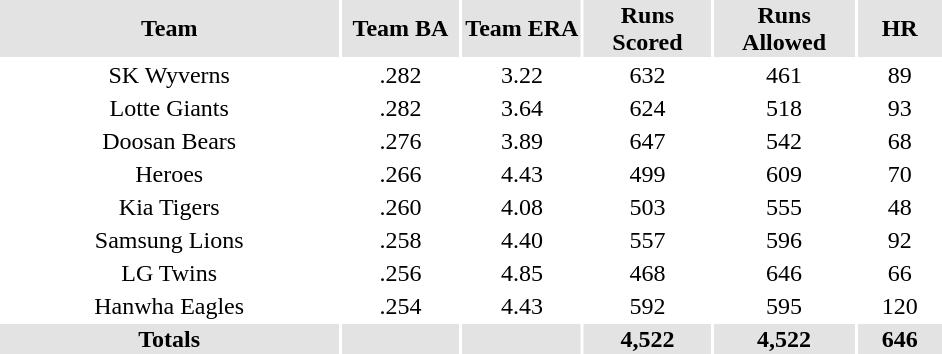<table class="sortable" width="50%" style="text-align:center;">
<tr style="background: #e3e3e3;">
<th width="20%">Team</th>
<th width="7%">Team BA</th>
<th width="7%">Team ERA</th>
<th width="7%">Runs Scored</th>
<th width="7%">Runs Allowed</th>
<th width="5%">HR</th>
</tr>
<tr>
<td>SK Wyverns</td>
<td>.282</td>
<td>3.22</td>
<td>632</td>
<td>461</td>
<td>89</td>
</tr>
<tr>
<td>Lotte Giants</td>
<td>.282</td>
<td>3.64</td>
<td>624</td>
<td>518</td>
<td>93</td>
</tr>
<tr>
<td>Doosan Bears</td>
<td>.276</td>
<td>3.89</td>
<td>647</td>
<td>542</td>
<td>68</td>
</tr>
<tr>
<td>Heroes</td>
<td>.266</td>
<td>4.43</td>
<td>499</td>
<td>609</td>
<td>70</td>
</tr>
<tr>
<td>Kia Tigers</td>
<td>.260</td>
<td>4.08</td>
<td>503</td>
<td>555</td>
<td>48</td>
</tr>
<tr>
<td>Samsung Lions</td>
<td>.258</td>
<td>4.40</td>
<td>557</td>
<td>596</td>
<td>92</td>
</tr>
<tr>
<td>LG Twins</td>
<td>.256</td>
<td>4.85</td>
<td>468</td>
<td>646</td>
<td>66</td>
</tr>
<tr>
<td>Hanwha Eagles</td>
<td>.254</td>
<td>4.43</td>
<td>592</td>
<td>595</td>
<td>120</td>
</tr>
<tr style="background: #e3e3e3;">
<td><strong>Totals</strong></td>
<td></td>
<td></td>
<td><strong>4,522</strong></td>
<td><strong>4,522</strong></td>
<td><strong>646</strong></td>
</tr>
</table>
